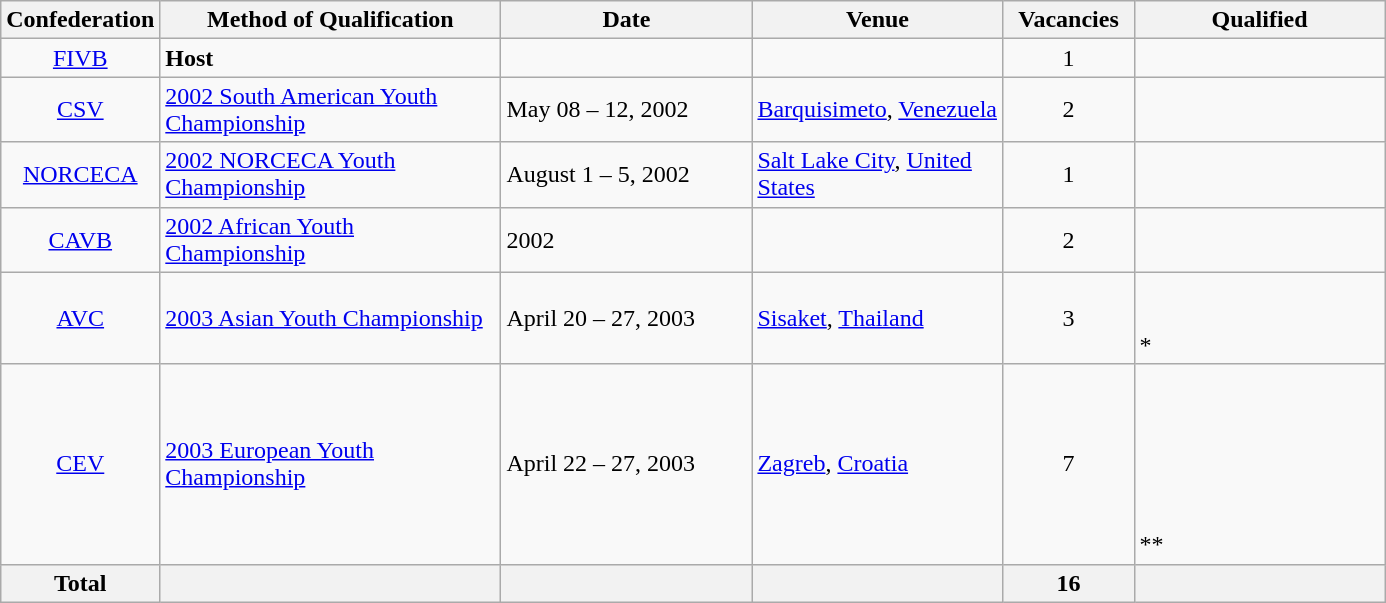<table class="wikitable">
<tr>
<th width=50>Confederation</th>
<th width=220>Method of Qualification</th>
<th width=160>Date</th>
<th width=160>Venue</th>
<th width=80>Vacancies</th>
<th width=160>Qualified</th>
</tr>
<tr>
<td align=center><a href='#'>FIVB</a></td>
<td><strong>Host</strong></td>
<td></td>
<td></td>
<td style="text-align:center;">1</td>
<td></td>
</tr>
<tr>
<td align=center><a href='#'>CSV</a></td>
<td><a href='#'>2002 South American Youth Championship</a></td>
<td>May 08 – 12, 2002</td>
<td> <a href='#'>Barquisimeto</a>, <a href='#'>Venezuela</a></td>
<td style="text-align:center;">2</td>
<td><br></td>
</tr>
<tr>
<td align=center><a href='#'>NORCECA</a></td>
<td><a href='#'>2002 NORCECA Youth Championship</a></td>
<td>August 1 – 5, 2002</td>
<td> <a href='#'>Salt Lake City</a>, <a href='#'>United States</a></td>
<td style="text-align:center;">1</td>
<td></td>
</tr>
<tr>
<td align=center><a href='#'>CAVB</a></td>
<td><a href='#'>2002 African Youth Championship</a></td>
<td>2002</td>
<td></td>
<td style="text-align:center;">2</td>
<td><br></td>
</tr>
<tr>
<td align=center><a href='#'>AVC</a></td>
<td><a href='#'>2003 Asian Youth Championship</a></td>
<td>April 20 – 27, 2003</td>
<td> <a href='#'>Sisaket</a>, <a href='#'>Thailand</a></td>
<td style="text-align:center;">3</td>
<td><br><br>*</td>
</tr>
<tr>
<td align=center><a href='#'>CEV</a></td>
<td><a href='#'>2003 European Youth Championship</a></td>
<td>April 22 – 27, 2003</td>
<td> <a href='#'>Zagreb</a>, <a href='#'>Croatia</a></td>
<td style="text-align:center;">7</td>
<td><br><br><br><br><br><br>**</td>
</tr>
<tr>
<th>Total</th>
<th></th>
<th></th>
<th></th>
<th>16</th>
<th></th>
</tr>
</table>
